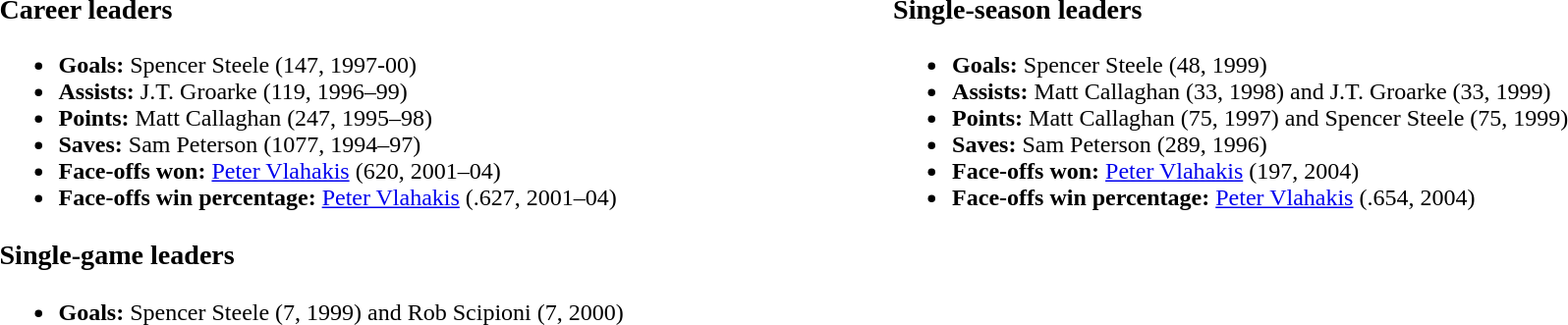<table width="100%">
<tr ---->
<td valign="top"><br><h3>Career leaders</h3><ul><li><strong>Goals:</strong> Spencer Steele (147, 1997-00)</li><li><strong>Assists:</strong> J.T. Groarke (119, 1996–99)</li><li><strong>Points:</strong> Matt Callaghan (247, 1995–98)</li><li><strong>Saves:</strong> Sam Peterson (1077, 1994–97)</li><li><strong>Face-offs won:</strong> <a href='#'>Peter Vlahakis</a> (620, 2001–04)</li><li><strong>Face-offs win percentage:</strong> <a href='#'>Peter Vlahakis</a> (.627, 2001–04)</li></ul><h3>Single-game leaders</h3><ul><li><strong>Goals:</strong> Spencer Steele (7, 1999) and Rob Scipioni (7, 2000)</li></ul></td>
<td valign="top"><br><h3>Single-season leaders</h3><ul><li><strong>Goals:</strong> Spencer Steele (48, 1999)</li><li><strong>Assists:</strong> Matt Callaghan (33, 1998) and J.T. Groarke (33, 1999)</li><li><strong>Points:</strong> Matt Callaghan (75, 1997) and Spencer Steele (75, 1999)</li><li><strong>Saves:</strong> Sam Peterson (289, 1996)</li><li><strong>Face-offs won:</strong> <a href='#'>Peter Vlahakis</a> (197, 2004)</li><li><strong>Face-offs win percentage:</strong> <a href='#'>Peter Vlahakis</a> (.654, 2004)</li></ul></td>
</tr>
</table>
